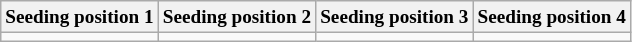<table class="wikitable" style="font-size:80%">
<tr>
<th width=25%>Seeding position 1</th>
<th width=25%>Seeding position 2</th>
<th width=25%>Seeding position 3</th>
<th width=25%>Seeding position 4</th>
</tr>
<tr>
<td valign=top></td>
<td valign=top></td>
<td valign=top></td>
<td valign=top></td>
</tr>
</table>
